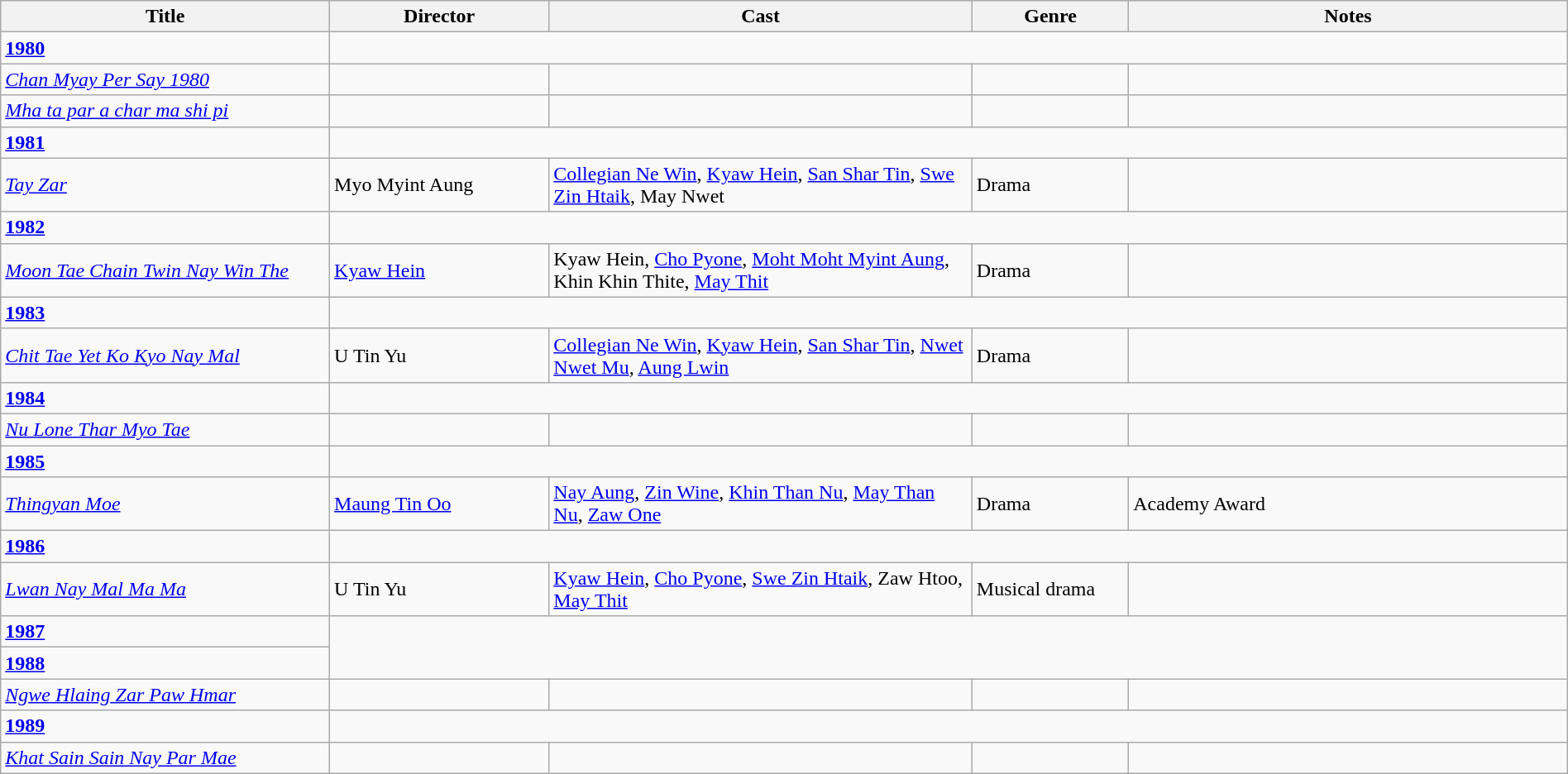<table class="wikitable" style="width:100%;">
<tr>
<th style="width:21%;">Title</th>
<th style="width:14%;">Director</th>
<th style="width:27%;">Cast</th>
<th style="width:10%;">Genre</th>
<th style="width:28%;">Notes</th>
</tr>
<tr>
<td><strong><a href='#'>1980</a></strong></td>
</tr>
<tr>
<td><em><a href='#'>Chan Myay Per Say 1980</a></em></td>
<td></td>
<td></td>
<td></td>
<td></td>
</tr>
<tr>
<td><em><a href='#'>Mha ta par a char ma shi pi</a></em></td>
<td></td>
<td></td>
<td></td>
<td></td>
</tr>
<tr>
<td><strong><a href='#'>1981</a></strong></td>
</tr>
<tr>
<td><em><a href='#'>Tay Zar</a></em></td>
<td>Myo Myint Aung</td>
<td><a href='#'>Collegian Ne Win</a>, <a href='#'>Kyaw Hein</a>, <a href='#'>San Shar Tin</a>, <a href='#'>Swe Zin Htaik</a>, May Nwet</td>
<td>Drama</td>
<td></td>
</tr>
<tr>
<td><strong><a href='#'>1982</a></strong></td>
</tr>
<tr>
<td><em><a href='#'>Moon Tae Chain Twin Nay Win The</a></em></td>
<td><a href='#'>Kyaw Hein</a></td>
<td>Kyaw Hein, <a href='#'>Cho Pyone</a>, <a href='#'>Moht Moht Myint Aung</a>, Khin Khin Thite, <a href='#'>May Thit</a></td>
<td>Drama</td>
<td></td>
</tr>
<tr>
<td><strong><a href='#'>1983</a></strong></td>
</tr>
<tr>
<td><em><a href='#'>Chit Tae Yet Ko Kyo Nay Mal</a></em></td>
<td>U Tin Yu</td>
<td><a href='#'>Collegian Ne Win</a>, <a href='#'>Kyaw Hein</a>, <a href='#'>San Shar Tin</a>, <a href='#'>Nwet Nwet Mu</a>, <a href='#'>Aung Lwin</a></td>
<td>Drama</td>
<td></td>
</tr>
<tr>
<td><strong><a href='#'>1984</a></strong></td>
</tr>
<tr>
<td><em><a href='#'>Nu Lone Thar Myo Tae</a></em></td>
<td></td>
<td></td>
<td></td>
<td></td>
</tr>
<tr>
<td><strong><a href='#'>1985</a></strong></td>
</tr>
<tr>
<td><em><a href='#'>Thingyan Moe</a></em></td>
<td><a href='#'>Maung Tin Oo</a></td>
<td><a href='#'>Nay Aung</a>, <a href='#'>Zin Wine</a>, <a href='#'>Khin Than Nu</a>, <a href='#'>May Than Nu</a>, <a href='#'>Zaw One</a></td>
<td>Drama</td>
<td>Academy Award</td>
</tr>
<tr>
<td><strong><a href='#'>1986</a></strong></td>
</tr>
<tr>
<td><em><a href='#'>Lwan Nay Mal Ma Ma</a></em></td>
<td>U Tin Yu</td>
<td><a href='#'>Kyaw Hein</a>, <a href='#'>Cho Pyone</a>, <a href='#'>Swe Zin Htaik</a>, Zaw Htoo, <a href='#'>May Thit</a></td>
<td>Musical drama</td>
<td></td>
</tr>
<tr>
<td><strong><a href='#'>1987</a></strong></td>
</tr>
<tr>
<td><strong><a href='#'>1988</a></strong></td>
</tr>
<tr>
<td><em><a href='#'>Ngwe Hlaing Zar Paw Hmar</a></em></td>
<td></td>
<td></td>
<td></td>
<td></td>
</tr>
<tr>
<td><strong><a href='#'>1989</a></strong></td>
</tr>
<tr>
<td><em><a href='#'>Khat Sain Sain Nay Par Mae</a></em></td>
<td></td>
<td></td>
<td></td>
<td></td>
</tr>
</table>
